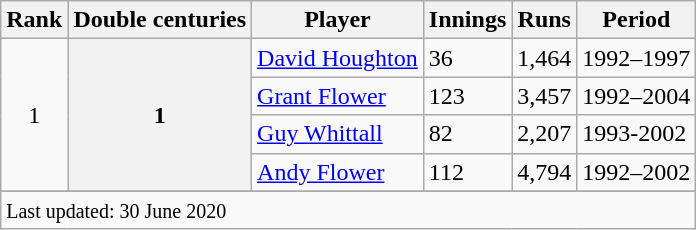<table class="wikitable plainrowheaders sortable" style=align:center;>
<tr>
<th scope=col>Rank</th>
<th scope=col>Double centuries</th>
<th scope=col>Player</th>
<th scope=col>Innings</th>
<th scope=col>Runs</th>
<th scope=col>Period</th>
</tr>
<tr>
<td align=center  rowspan=4>1</td>
<th rowspan=4>1</th>
<td><a href='#'>David Houghton</a></td>
<td>36</td>
<td>1,464</td>
<td>1992–1997</td>
</tr>
<tr>
<td><a href='#'>Grant Flower</a></td>
<td>123</td>
<td>3,457</td>
<td>1992–2004</td>
</tr>
<tr>
<td><a href='#'>Guy Whittall</a></td>
<td>82</td>
<td>2,207</td>
<td>1993-2002</td>
</tr>
<tr>
<td><a href='#'>Andy Flower</a></td>
<td>112</td>
<td>4,794</td>
<td>1992–2002</td>
</tr>
<tr>
</tr>
<tr class=sortbottom>
<td colspan=6><small>Last updated: 30 June 2020</small></td>
</tr>
</table>
